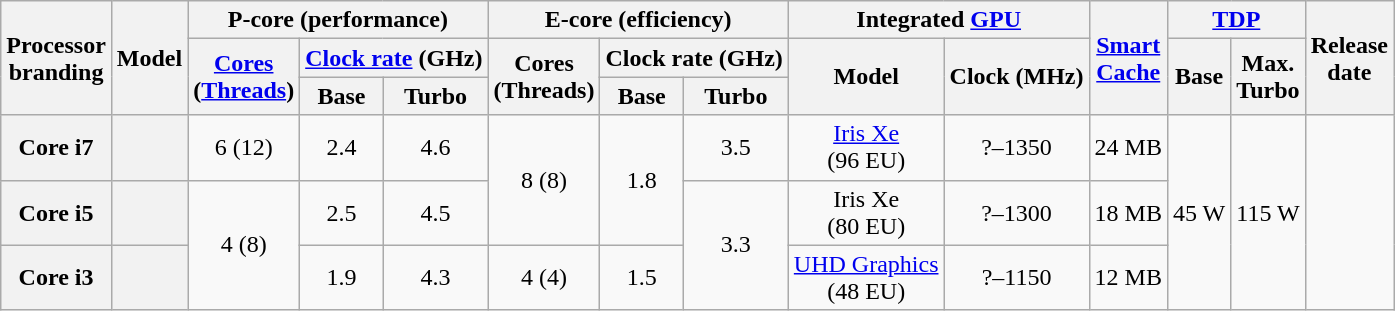<table class="wikitable sortable nowrap" style="text-align: center;">
<tr>
<th class="unsortable" rowspan="3">Processor<br>branding</th>
<th rowspan="3">Model</th>
<th colspan="3">P-core (performance)</th>
<th colspan="3">E-core (efficiency)</th>
<th colspan="2">Integrated <a href='#'>GPU</a></th>
<th class="unsortable" rowspan="3"><a href='#'>Smart<br>Cache</a></th>
<th colspan="2"><a href='#'>TDP</a></th>
<th rowspan="3">Release<br>date</th>
</tr>
<tr>
<th class="unsortable" rowspan="2"><a href='#'>Cores</a><br>(<a href='#'>Threads</a>)</th>
<th colspan="2"><a href='#'>Clock rate</a> (GHz)</th>
<th class="unsortable" rowspan="2">Cores<br>(Threads)</th>
<th colspan="2">Clock rate (GHz)</th>
<th class="unsortable" rowspan="2">Model</th>
<th class="unsortable" rowspan="2">Clock (MHz)</th>
<th rowspan="2">Base</th>
<th class="unsortable" rowspan="2">Max.<br>Turbo</th>
</tr>
<tr>
<th class="unsortable">Base</th>
<th class="unsortable">Turbo</th>
<th class="unsortable">Base</th>
<th class="unsortable">Turbo</th>
</tr>
<tr>
<th>Core i7</th>
<th style="text-align:left;" data-sort-value="sku3"></th>
<td>6 (12)</td>
<td>2.4</td>
<td>4.6</td>
<td rowspan=2>8 (8)</td>
<td rowspan=2>1.8</td>
<td>3.5</td>
<td><a href='#'>Iris Xe</a><br>(96 EU)</td>
<td>?–1350</td>
<td>24 MB</td>
<td rowspan=3>45 W</td>
<td rowspan=3>115 W</td>
<td rowspan=3></td>
</tr>
<tr>
<th>Core i5</th>
<th style="text-align:left;" data-sort-value="sku2"></th>
<td rowspan=2>4 (8)</td>
<td>2.5</td>
<td>4.5</td>
<td rowspan=2>3.3</td>
<td>Iris Xe<br>(80 EU)</td>
<td>?–1300</td>
<td>18 MB</td>
</tr>
<tr>
<th>Core i3</th>
<th style="text-align:left;" data-sort-value="sku1"></th>
<td>1.9</td>
<td>4.3</td>
<td>4 (4)</td>
<td>1.5</td>
<td><a href='#'>UHD Graphics</a><br>(48 EU)</td>
<td>?–1150</td>
<td>12 MB</td>
</tr>
</table>
